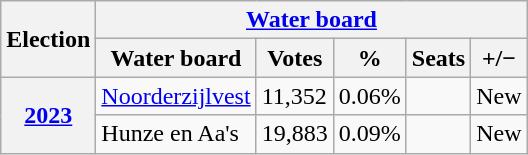<table class="wikitable">
<tr>
<th rowspan="2">Election</th>
<th colspan="5"><a href='#'>Water board</a></th>
</tr>
<tr>
<th>Water board</th>
<th>Votes</th>
<th>%</th>
<th>Seats</th>
<th>+/−</th>
</tr>
<tr>
<th rowspan="2"><a href='#'>2023</a></th>
<td><a href='#'>Noorderzijlvest</a></td>
<td>11,352</td>
<td>0.06%</td>
<td></td>
<td>New</td>
</tr>
<tr>
<td>Hunze en Aa's</td>
<td>19,883</td>
<td>0.09%</td>
<td></td>
<td>New</td>
</tr>
</table>
